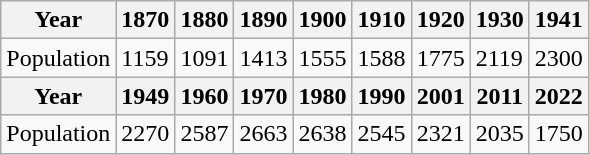<table class="wikitable">
<tr>
<th>Year</th>
<th>1870</th>
<th>1880</th>
<th>1890</th>
<th>1900</th>
<th>1910</th>
<th>1920</th>
<th>1930</th>
<th>1941</th>
</tr>
<tr>
<td>Population</td>
<td>1159</td>
<td>1091</td>
<td>1413</td>
<td>1555</td>
<td>1588</td>
<td>1775</td>
<td>2119</td>
<td>2300</td>
</tr>
<tr>
<th>Year</th>
<th>1949</th>
<th>1960</th>
<th>1970</th>
<th>1980</th>
<th>1990</th>
<th>2001</th>
<th>2011</th>
<th>2022</th>
</tr>
<tr>
<td>Population</td>
<td>2270</td>
<td>2587</td>
<td>2663</td>
<td>2638</td>
<td>2545</td>
<td>2321</td>
<td>2035</td>
<td>1750</td>
</tr>
</table>
